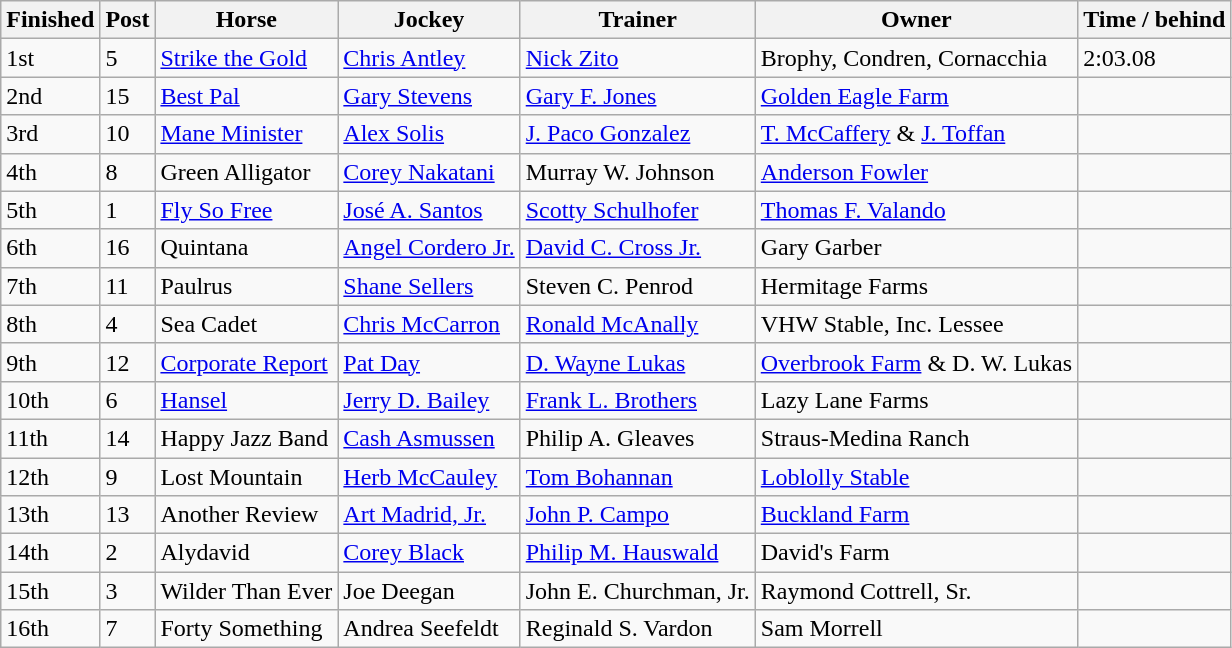<table class="wikitable" border="1">
<tr>
<th>Finished</th>
<th>Post</th>
<th>Horse</th>
<th>Jockey</th>
<th>Trainer</th>
<th>Owner</th>
<th>Time / behind</th>
</tr>
<tr>
<td>1st</td>
<td>5</td>
<td><a href='#'>Strike the Gold</a></td>
<td><a href='#'>Chris Antley</a></td>
<td><a href='#'>Nick Zito</a></td>
<td>Brophy, Condren, Cornacchia</td>
<td>2:03.08</td>
</tr>
<tr>
<td>2nd</td>
<td>15</td>
<td><a href='#'>Best Pal</a></td>
<td><a href='#'>Gary Stevens</a></td>
<td><a href='#'>Gary F. Jones</a></td>
<td><a href='#'>Golden Eagle Farm</a></td>
<td></td>
</tr>
<tr>
<td>3rd</td>
<td>10</td>
<td><a href='#'>Mane Minister</a></td>
<td><a href='#'>Alex Solis</a></td>
<td><a href='#'>J. Paco Gonzalez</a></td>
<td><a href='#'>T. McCaffery</a> & <a href='#'>J. Toffan</a></td>
<td></td>
</tr>
<tr>
<td>4th</td>
<td>8</td>
<td>Green Alligator</td>
<td><a href='#'>Corey Nakatani</a></td>
<td>Murray W. Johnson</td>
<td><a href='#'>Anderson Fowler</a></td>
<td></td>
</tr>
<tr>
<td>5th</td>
<td>1</td>
<td><a href='#'>Fly So Free</a></td>
<td><a href='#'>José A. Santos</a></td>
<td><a href='#'>Scotty Schulhofer</a></td>
<td><a href='#'>Thomas F. Valando</a></td>
<td></td>
</tr>
<tr>
<td>6th</td>
<td>16</td>
<td>Quintana</td>
<td><a href='#'>Angel Cordero Jr.</a></td>
<td><a href='#'>David C. Cross Jr.</a></td>
<td>Gary Garber</td>
<td></td>
</tr>
<tr>
<td>7th</td>
<td>11</td>
<td>Paulrus</td>
<td><a href='#'>Shane Sellers</a></td>
<td>Steven C. Penrod</td>
<td>Hermitage Farms</td>
<td></td>
</tr>
<tr>
<td>8th</td>
<td>4</td>
<td>Sea Cadet</td>
<td><a href='#'>Chris McCarron</a></td>
<td><a href='#'>Ronald McAnally</a></td>
<td>VHW Stable, Inc. Lessee</td>
<td></td>
</tr>
<tr>
<td>9th</td>
<td>12</td>
<td><a href='#'>Corporate Report</a></td>
<td><a href='#'>Pat Day</a></td>
<td><a href='#'>D. Wayne Lukas</a></td>
<td><a href='#'>Overbrook Farm</a> & D. W. Lukas</td>
<td></td>
</tr>
<tr>
<td>10th</td>
<td>6</td>
<td><a href='#'>Hansel</a></td>
<td><a href='#'>Jerry D. Bailey</a></td>
<td><a href='#'>Frank L. Brothers</a></td>
<td>Lazy Lane Farms</td>
<td></td>
</tr>
<tr>
<td>11th</td>
<td>14</td>
<td>Happy Jazz Band</td>
<td><a href='#'>Cash Asmussen</a></td>
<td>Philip A. Gleaves</td>
<td>Straus-Medina Ranch</td>
<td></td>
</tr>
<tr>
<td>12th</td>
<td>9</td>
<td>Lost Mountain</td>
<td><a href='#'>Herb McCauley</a></td>
<td><a href='#'>Tom Bohannan</a></td>
<td><a href='#'>Loblolly Stable</a></td>
<td></td>
</tr>
<tr>
<td>13th</td>
<td>13</td>
<td>Another Review</td>
<td><a href='#'>Art Madrid, Jr.</a></td>
<td><a href='#'>John P. Campo</a></td>
<td><a href='#'>Buckland Farm</a></td>
<td></td>
</tr>
<tr>
<td>14th</td>
<td>2</td>
<td>Alydavid</td>
<td><a href='#'>Corey Black</a></td>
<td><a href='#'>Philip M. Hauswald</a></td>
<td>David's Farm</td>
<td></td>
</tr>
<tr>
<td>15th</td>
<td>3</td>
<td>Wilder Than Ever</td>
<td>Joe Deegan</td>
<td>John E. Churchman, Jr.</td>
<td>Raymond Cottrell, Sr.</td>
<td></td>
</tr>
<tr>
<td>16th</td>
<td>7</td>
<td>Forty Something</td>
<td>Andrea Seefeldt</td>
<td>Reginald S. Vardon</td>
<td>Sam Morrell</td>
<td></td>
</tr>
</table>
